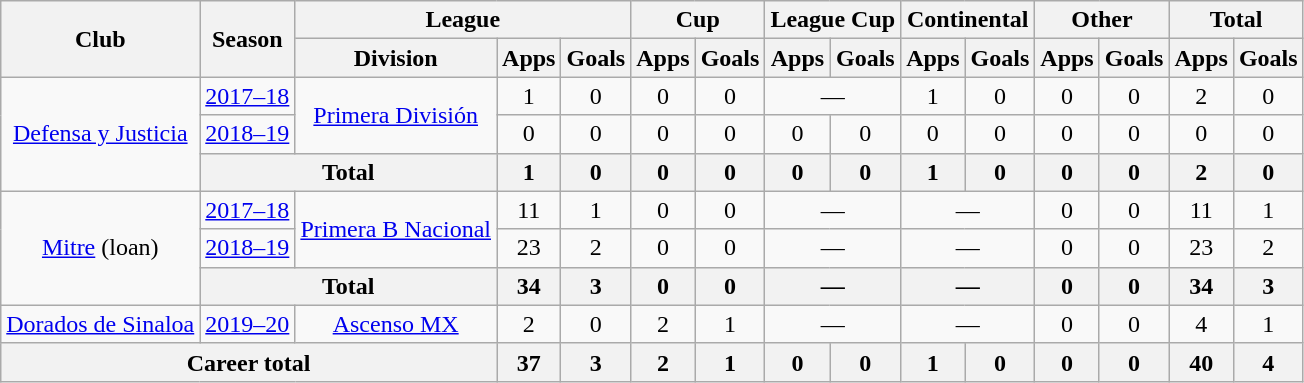<table class="wikitable" style="text-align:center">
<tr>
<th rowspan="2">Club</th>
<th rowspan="2">Season</th>
<th colspan="3">League</th>
<th colspan="2">Cup</th>
<th colspan="2">League Cup</th>
<th colspan="2">Continental</th>
<th colspan="2">Other</th>
<th colspan="2">Total</th>
</tr>
<tr>
<th>Division</th>
<th>Apps</th>
<th>Goals</th>
<th>Apps</th>
<th>Goals</th>
<th>Apps</th>
<th>Goals</th>
<th>Apps</th>
<th>Goals</th>
<th>Apps</th>
<th>Goals</th>
<th>Apps</th>
<th>Goals</th>
</tr>
<tr>
<td rowspan="3"><a href='#'>Defensa y Justicia</a></td>
<td><a href='#'>2017–18</a></td>
<td rowspan="2"><a href='#'>Primera División</a></td>
<td>1</td>
<td>0</td>
<td>0</td>
<td>0</td>
<td colspan="2">—</td>
<td>1</td>
<td>0</td>
<td>0</td>
<td>0</td>
<td>2</td>
<td>0</td>
</tr>
<tr>
<td><a href='#'>2018–19</a></td>
<td>0</td>
<td>0</td>
<td>0</td>
<td>0</td>
<td>0</td>
<td>0</td>
<td>0</td>
<td>0</td>
<td>0</td>
<td>0</td>
<td>0</td>
<td>0</td>
</tr>
<tr>
<th colspan="2">Total</th>
<th>1</th>
<th>0</th>
<th>0</th>
<th>0</th>
<th>0</th>
<th>0</th>
<th>1</th>
<th>0</th>
<th>0</th>
<th>0</th>
<th>2</th>
<th>0</th>
</tr>
<tr>
<td rowspan="3"><a href='#'>Mitre</a> (loan)</td>
<td><a href='#'>2017–18</a></td>
<td rowspan="2"><a href='#'>Primera B Nacional</a></td>
<td>11</td>
<td>1</td>
<td>0</td>
<td>0</td>
<td colspan="2">—</td>
<td colspan="2">—</td>
<td>0</td>
<td>0</td>
<td>11</td>
<td>1</td>
</tr>
<tr>
<td><a href='#'>2018–19</a></td>
<td>23</td>
<td>2</td>
<td>0</td>
<td>0</td>
<td colspan="2">—</td>
<td colspan="2">—</td>
<td>0</td>
<td>0</td>
<td>23</td>
<td>2</td>
</tr>
<tr>
<th colspan="2">Total</th>
<th>34</th>
<th>3</th>
<th>0</th>
<th>0</th>
<th colspan="2">—</th>
<th colspan="2">—</th>
<th>0</th>
<th>0</th>
<th>34</th>
<th>3</th>
</tr>
<tr>
<td rowspan="1"><a href='#'>Dorados de Sinaloa</a></td>
<td><a href='#'>2019–20</a></td>
<td rowspan="1"><a href='#'>Ascenso MX</a></td>
<td>2</td>
<td>0</td>
<td>2</td>
<td>1</td>
<td colspan="2">—</td>
<td colspan="2">—</td>
<td>0</td>
<td>0</td>
<td>4</td>
<td>1</td>
</tr>
<tr>
<th colspan="3">Career total</th>
<th>37</th>
<th>3</th>
<th>2</th>
<th>1</th>
<th>0</th>
<th>0</th>
<th>1</th>
<th>0</th>
<th>0</th>
<th>0</th>
<th>40</th>
<th>4</th>
</tr>
</table>
